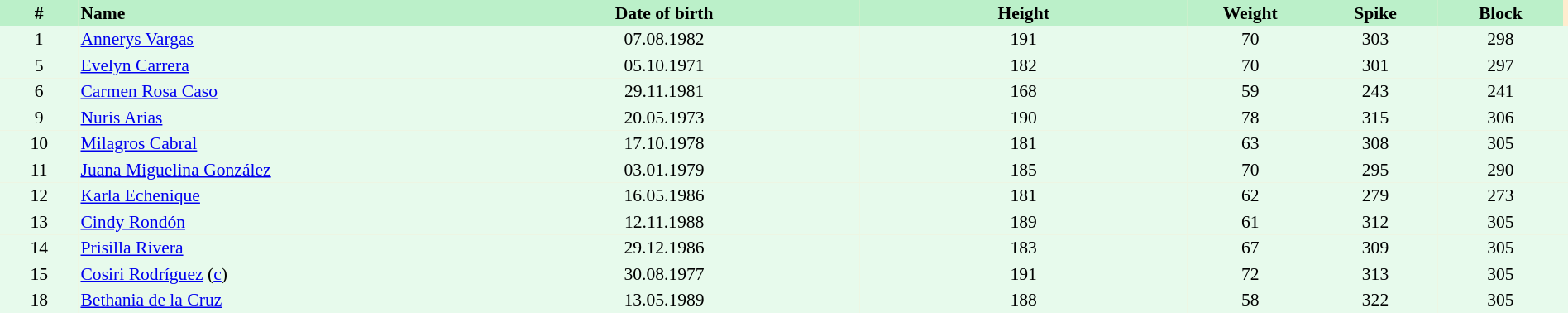<table border=0 cellpadding=2 cellspacing=0  |- bgcolor=#FFECCE style="text-align:center; font-size:90%;" width=100%>
<tr bgcolor=#BBF0C9>
<th width=5%>#</th>
<th width=25% align=left>Name</th>
<th width=25%>Date of birth</th>
<th width=21%>Height</th>
<th width=8%>Weight</th>
<th width=8%>Spike</th>
<th width=8%>Block</th>
</tr>
<tr bgcolor=#E7FAEC>
<td>1</td>
<td align=left><a href='#'>Annerys Vargas</a></td>
<td>07.08.1982</td>
<td>191</td>
<td>70</td>
<td>303</td>
<td>298</td>
<td></td>
</tr>
<tr bgcolor=#E7FAEC>
<td>5</td>
<td align=left><a href='#'>Evelyn Carrera</a></td>
<td>05.10.1971</td>
<td>182</td>
<td>70</td>
<td>301</td>
<td>297</td>
<td></td>
</tr>
<tr bgcolor=#E7FAEC>
<td>6</td>
<td align=left><a href='#'>Carmen Rosa Caso</a></td>
<td>29.11.1981</td>
<td>168</td>
<td>59</td>
<td>243</td>
<td>241</td>
<td></td>
</tr>
<tr bgcolor=#E7FAEC>
<td>9</td>
<td align=left><a href='#'>Nuris Arias</a></td>
<td>20.05.1973</td>
<td>190</td>
<td>78</td>
<td>315</td>
<td>306</td>
<td></td>
</tr>
<tr bgcolor=#E7FAEC>
<td>10</td>
<td align=left><a href='#'>Milagros Cabral</a></td>
<td>17.10.1978</td>
<td>181</td>
<td>63</td>
<td>308</td>
<td>305</td>
<td></td>
</tr>
<tr bgcolor=#E7FAEC>
<td>11</td>
<td align=left><a href='#'>Juana Miguelina González</a></td>
<td>03.01.1979</td>
<td>185</td>
<td>70</td>
<td>295</td>
<td>290</td>
<td></td>
</tr>
<tr bgcolor=#E7FAEC>
<td>12</td>
<td align=left><a href='#'>Karla Echenique</a></td>
<td>16.05.1986</td>
<td>181</td>
<td>62</td>
<td>279</td>
<td>273</td>
<td></td>
</tr>
<tr bgcolor=#E7FAEC>
<td>13</td>
<td align=left><a href='#'>Cindy Rondón</a></td>
<td>12.11.1988</td>
<td>189</td>
<td>61</td>
<td>312</td>
<td>305</td>
<td></td>
</tr>
<tr bgcolor=#E7FAEC>
<td>14</td>
<td align=left><a href='#'>Prisilla Rivera</a></td>
<td>29.12.1986</td>
<td>183</td>
<td>67</td>
<td>309</td>
<td>305</td>
<td></td>
</tr>
<tr bgcolor=#E7FAEC>
<td>15</td>
<td align=left><a href='#'>Cosiri Rodríguez</a> (<a href='#'>c</a>)</td>
<td>30.08.1977</td>
<td>191</td>
<td>72</td>
<td>313</td>
<td>305</td>
<td></td>
</tr>
<tr bgcolor=#E7FAEC>
<td>18</td>
<td align=left><a href='#'>Bethania de la Cruz</a></td>
<td>13.05.1989</td>
<td>188</td>
<td>58</td>
<td>322</td>
<td>305</td>
<td></td>
</tr>
</table>
